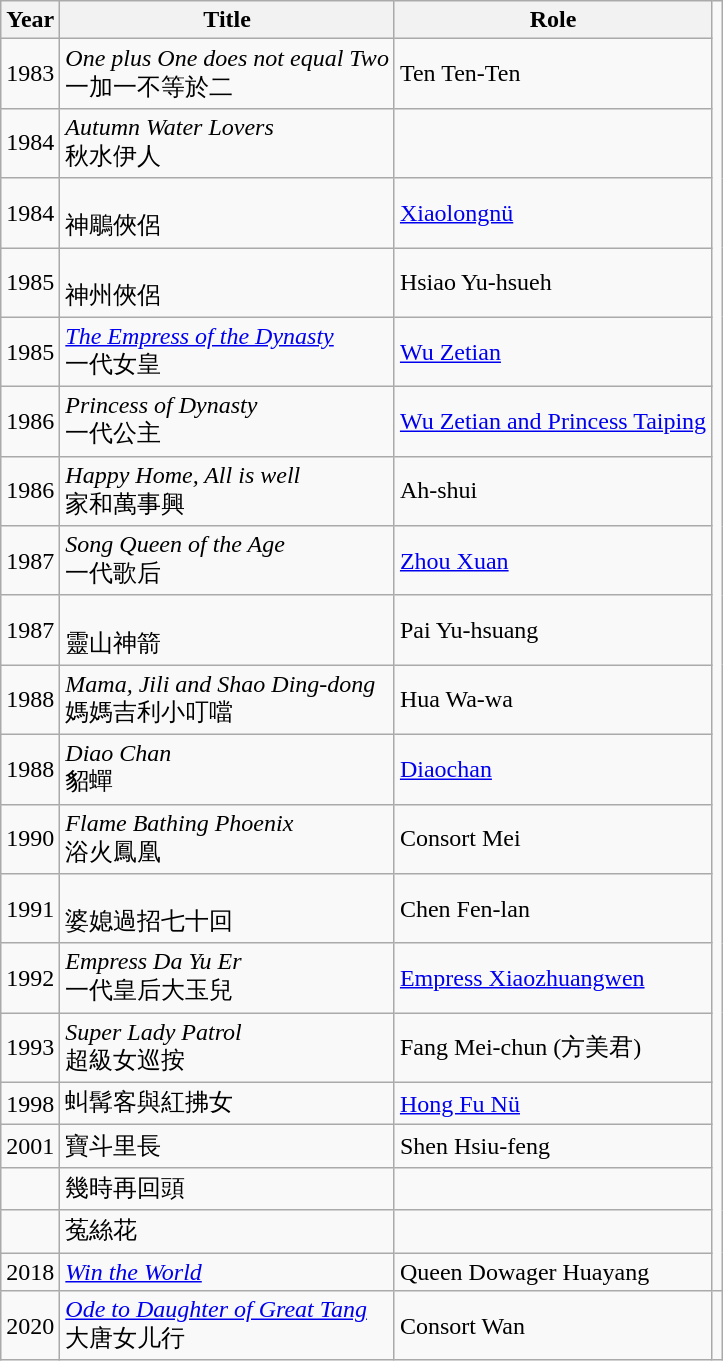<table class="wikitable sortable">
<tr>
<th>Year</th>
<th>Title</th>
<th>Role</th>
</tr>
<tr>
<td>1983</td>
<td><em>One plus One does not equal Two</em><br>一加一不等於二</td>
<td>Ten Ten-Ten</td>
</tr>
<tr>
<td>1984</td>
<td><em>Autumn Water Lovers</em><br>秋水伊人</td>
<td></td>
</tr>
<tr>
<td>1984</td>
<td><em></em><br>神鵰俠侶</td>
<td><a href='#'>Xiaolongnü</a></td>
</tr>
<tr>
<td>1985</td>
<td><em></em><br>神州俠侶</td>
<td>Hsiao Yu-hsueh</td>
</tr>
<tr>
<td>1985</td>
<td><em><a href='#'>The Empress of the Dynasty</a></em><br>一代女皇</td>
<td><a href='#'>Wu Zetian</a></td>
</tr>
<tr>
<td>1986</td>
<td><em>Princess of Dynasty</em><br>一代公主</td>
<td><a href='#'>Wu Zetian and Princess Taiping</a></td>
</tr>
<tr>
<td>1986</td>
<td><em>Happy Home, All is well</em><br>家和萬事興</td>
<td>Ah-shui</td>
</tr>
<tr>
<td>1987</td>
<td><em>Song Queen of the Age</em><br>一代歌后</td>
<td><a href='#'>Zhou Xuan</a></td>
</tr>
<tr>
<td>1987</td>
<td><em></em><br>靈山神箭</td>
<td>Pai Yu-hsuang</td>
</tr>
<tr>
<td>1988</td>
<td><em>Mama, Jili and Shao Ding-dong</em><br>媽媽吉利小叮噹</td>
<td>Hua Wa-wa</td>
</tr>
<tr>
<td>1988</td>
<td><em>Diao Chan</em><br>貂蟬</td>
<td><a href='#'>Diaochan</a></td>
</tr>
<tr>
<td>1990</td>
<td><em>Flame Bathing Phoenix</em><br>浴火鳳凰</td>
<td>Consort Mei</td>
</tr>
<tr>
<td>1991</td>
<td><em></em><br>婆媳過招七十回</td>
<td>Chen Fen-lan</td>
</tr>
<tr>
<td>1992</td>
<td><em>Empress Da Yu Er</em><br>一代皇后大玉兒</td>
<td><a href='#'>Empress Xiaozhuangwen</a></td>
</tr>
<tr>
<td>1993</td>
<td><em>Super Lady Patrol</em><br>超級女巡按</td>
<td>Fang Mei-chun (方美君)</td>
</tr>
<tr>
<td>1998</td>
<td>虯髯客與紅拂女</td>
<td><a href='#'>Hong Fu Nü</a></td>
</tr>
<tr>
<td>2001</td>
<td>寶斗里長</td>
<td>Shen Hsiu-feng</td>
</tr>
<tr>
<td></td>
<td>幾時再回頭</td>
<td></td>
</tr>
<tr>
<td></td>
<td>菟絲花</td>
<td></td>
</tr>
<tr>
<td>2018</td>
<td><em><a href='#'>Win the World</a></em></td>
<td>Queen Dowager Huayang</td>
</tr>
<tr>
<td>2020</td>
<td><em><a href='#'>Ode to Daughter of Great Tang</a></em> <br> 大唐女儿行</td>
<td>Consort Wan</td>
<td></td>
</tr>
</table>
